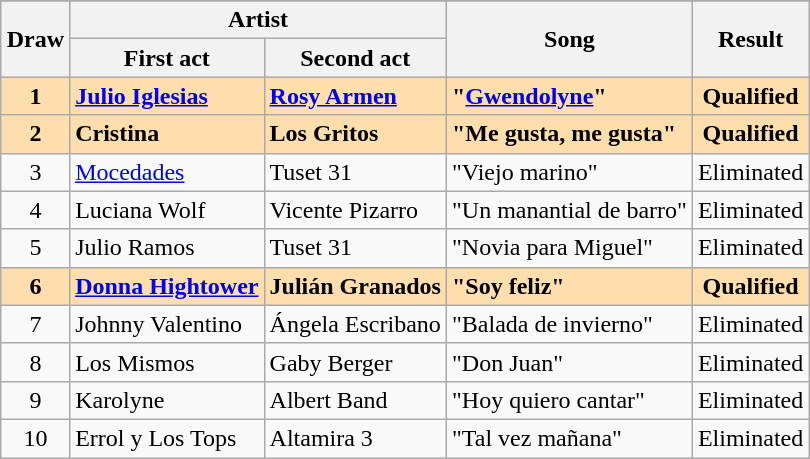<table class="sortable wikitable" style="margin: 1em auto 1em auto; text-align:center">
<tr>
</tr>
<tr>
<th rowspan="2">Draw</th>
<th colspan="2">Artist</th>
<th rowspan="2">Song</th>
<th rowspan="2">Result</th>
</tr>
<tr>
<th>First act</th>
<th>Second act</th>
</tr>
<tr style="background: navajowhite; font-weight: bold;">
<td>1</td>
<td align="left"><a href='#'>Julio Iglesias</a></td>
<td align="left"><a href='#'>Rosy Armen</a></td>
<td align="left">"<a href='#'>Gwendolyne</a>"</td>
<td>Qualified</td>
</tr>
<tr style="background: navajowhite; font-weight: bold;">
<td>2</td>
<td align="left">Cristina</td>
<td align="left">Los Gritos</td>
<td align="left">"Me gusta, me gusta"</td>
<td>Qualified</td>
</tr>
<tr>
<td>3</td>
<td align="left"><a href='#'>Mocedades</a></td>
<td align="left">Tuset 31</td>
<td align="left">"Viejo marino"</td>
<td>Eliminated</td>
</tr>
<tr>
<td>4</td>
<td align="left">Luciana Wolf</td>
<td align="left">Vicente Pizarro</td>
<td align="left">"Un manantial de barro"</td>
<td>Eliminated</td>
</tr>
<tr>
<td>5</td>
<td align="left">Julio Ramos</td>
<td align="left">Tuset 31</td>
<td align="left">"Novia para Miguel"</td>
<td>Eliminated</td>
</tr>
<tr style="background: navajowhite; font-weight: bold;">
<td>6</td>
<td align="left"><a href='#'>Donna Hightower</a></td>
<td align="left">Julián Granados</td>
<td align="left">"Soy feliz"</td>
<td>Qualified</td>
</tr>
<tr>
<td>7</td>
<td align="left">Johnny Valentino</td>
<td align="left">Ángela Escribano</td>
<td align="left">"Balada de invierno"</td>
<td>Eliminated</td>
</tr>
<tr>
<td>8</td>
<td align="left">Los Mismos</td>
<td align="left">Gaby Berger</td>
<td align="left">"Don Juan"</td>
<td>Eliminated</td>
</tr>
<tr>
<td>9</td>
<td align="left">Karolyne</td>
<td align="left">Albert Band</td>
<td align="left">"Hoy quiero cantar"</td>
<td>Eliminated</td>
</tr>
<tr>
<td>10</td>
<td align="left">Errol y Los Tops</td>
<td align="left">Altamira 3</td>
<td align="left">"Tal vez mañana"</td>
<td>Eliminated</td>
</tr>
</table>
